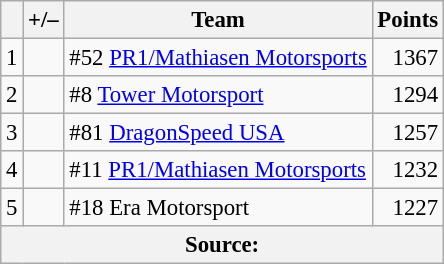<table class="wikitable" style="font-size: 95%;">
<tr>
<th scope="col"></th>
<th scope="col">+/–</th>
<th scope="col">Team</th>
<th scope="col">Points</th>
</tr>
<tr>
<td align=center>1</td>
<td align="left"></td>
<td> #52 <a href='#'>PR1/Mathiasen Motorsports</a></td>
<td align=right>1367</td>
</tr>
<tr>
<td align=center>2</td>
<td align="left"></td>
<td> #8 <a href='#'>Tower Motorsport</a></td>
<td align=right>1294</td>
</tr>
<tr>
<td align=center>3</td>
<td align="left"></td>
<td> #81 <a href='#'>DragonSpeed USA</a></td>
<td align=right>1257</td>
</tr>
<tr>
<td align=center>4</td>
<td align="left"></td>
<td> #11 <a href='#'>PR1/Mathiasen Motorsports</a></td>
<td align=right>1232</td>
</tr>
<tr>
<td align=center>5</td>
<td align="left"></td>
<td> #18 Era Motorsport</td>
<td align=right>1227</td>
</tr>
<tr>
<th colspan=5>Source:</th>
</tr>
</table>
